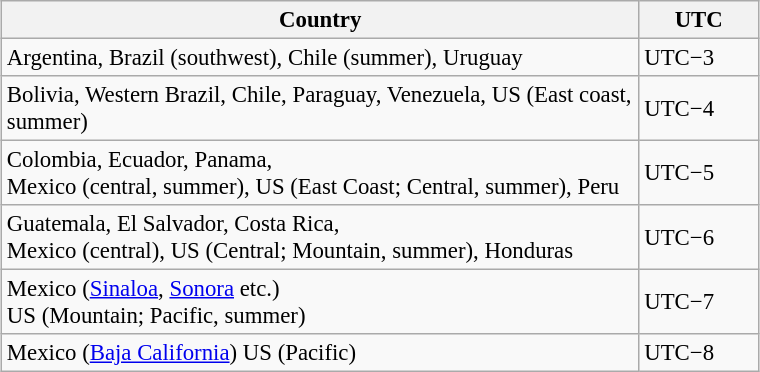<table class="wikitable" style="margin:1em auto; font-size: 95%;" width="40%">
<tr>
<th width="80%">Country</th>
<th width="15%">UTC</th>
</tr>
<tr>
<td>Argentina, Brazil (southwest), Chile (summer), Uruguay</td>
<td>UTC−3</td>
</tr>
<tr>
<td>Bolivia, Western Brazil, Chile, Paraguay, Venezuela, US (East coast, summer)</td>
<td>UTC−4</td>
</tr>
<tr>
<td>Colombia, Ecuador, Panama, <br>Mexico (central, summer), US (East Coast; Central, summer), Peru</td>
<td>UTC−5</td>
</tr>
<tr>
<td>Guatemala, El Salvador, Costa Rica, <br>Mexico (central), US (Central; Mountain, summer), Honduras</td>
<td>UTC−6</td>
</tr>
<tr>
<td>Mexico (<a href='#'>Sinaloa</a>, <a href='#'>Sonora</a> etc.) <br>US (Mountain; Pacific, summer)</td>
<td>UTC−7</td>
</tr>
<tr>
<td>Mexico (<a href='#'>Baja California</a>) US (Pacific)</td>
<td>UTC−8</td>
</tr>
</table>
